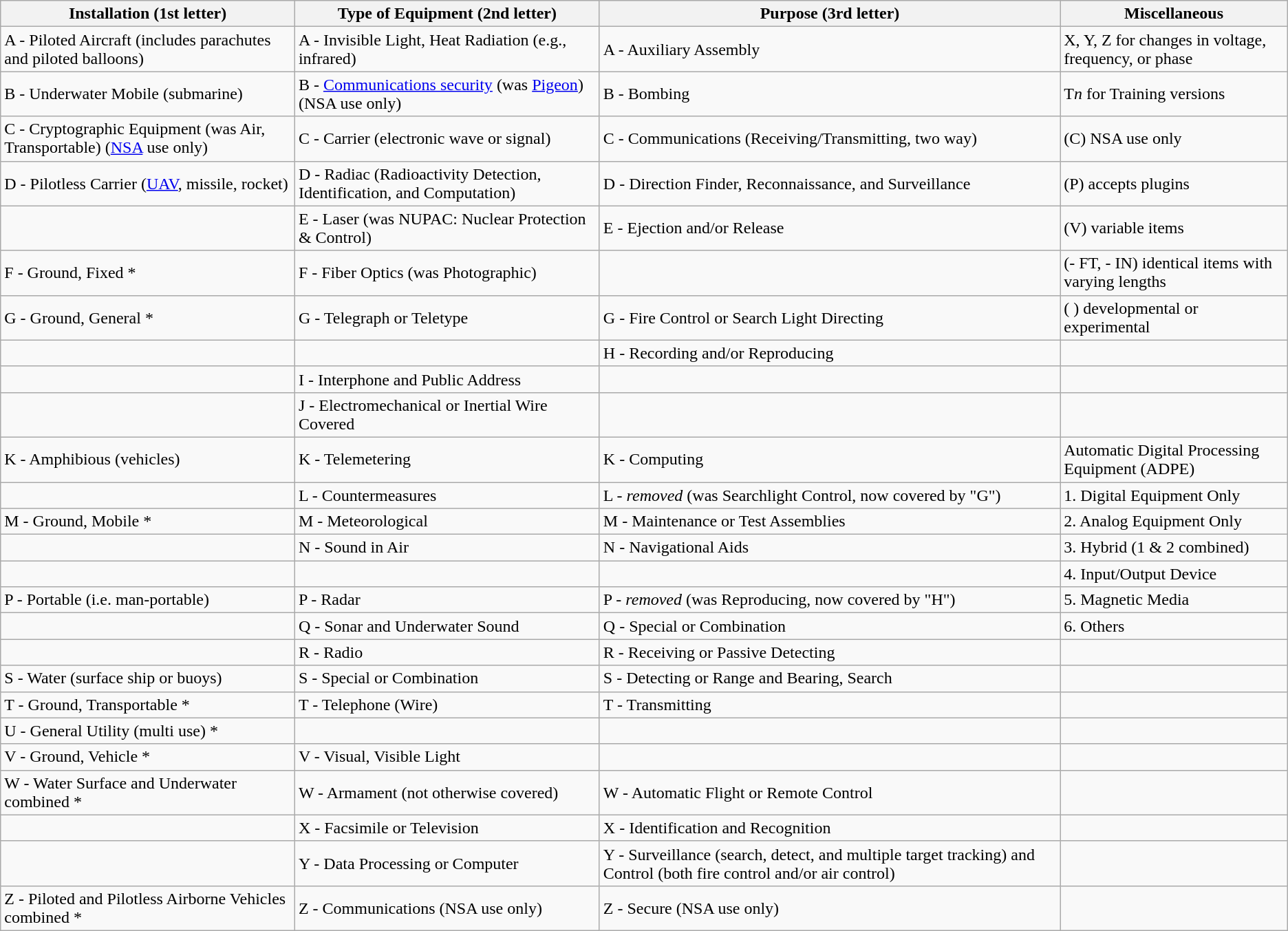<table class="wikitable">
<tr>
<th>Installation (1st letter)</th>
<th>Type of Equipment (2nd letter)</th>
<th>Purpose (3rd letter)</th>
<th>Miscellaneous</th>
</tr>
<tr>
<td>A - Piloted Aircraft (includes parachutes and piloted balloons)</td>
<td>A - Invisible Light, Heat Radiation (e.g., infrared)</td>
<td>A - Auxiliary Assembly</td>
<td>X, Y, Z for changes in voltage, frequency, or phase</td>
</tr>
<tr>
<td>B - Underwater Mobile (submarine)</td>
<td>B - <a href='#'>Communications security</a> (was <a href='#'>Pigeon</a>) (NSA use only)</td>
<td>B - Bombing</td>
<td>T<em>n</em> for Training versions</td>
</tr>
<tr>
<td>C - Cryptographic Equipment (was Air, Transportable) (<a href='#'>NSA</a> use only)</td>
<td>C - Carrier (electronic wave or signal)</td>
<td>C - Communications (Receiving/Transmitting, two way)</td>
<td>(C)     NSA use only</td>
</tr>
<tr>
<td>D - Pilotless Carrier (<a href='#'>UAV</a>, missile, rocket)</td>
<td>D - Radiac (Radioactivity Detection, Identification, and Computation)</td>
<td>D - Direction Finder, Reconnaissance, and Surveillance</td>
<td>(P)     accepts plugins</td>
</tr>
<tr>
<td></td>
<td>E - Laser (was NUPAC: Nuclear Protection & Control)</td>
<td>E - Ejection and/or Release</td>
<td>(V)     variable items</td>
</tr>
<tr>
<td>F - Ground, Fixed   *</td>
<td>F - Fiber Optics (was Photographic)</td>
<td></td>
<td>(- FT, - IN)       identical items with varying lengths</td>
</tr>
<tr>
<td>G - Ground, General   *</td>
<td>G - Telegraph or Teletype</td>
<td>G - Fire Control or Search Light Directing</td>
<td>( )        developmental or experimental</td>
</tr>
<tr>
<td></td>
<td></td>
<td>H - Recording and/or Reproducing</td>
<td></td>
</tr>
<tr>
<td></td>
<td>I - Interphone and Public Address</td>
<td></td>
<td></td>
</tr>
<tr>
<td></td>
<td>J - Electromechanical or Inertial Wire Covered</td>
<td></td>
<td></td>
</tr>
<tr>
<td>K - Amphibious (vehicles)</td>
<td>K - Telemetering</td>
<td>K - Computing</td>
<td>Automatic Digital Processing Equipment (ADPE)</td>
</tr>
<tr>
<td></td>
<td>L - Countermeasures</td>
<td>L - <em>removed</em> (was Searchlight Control, now covered by "G")</td>
<td>1. Digital Equipment Only</td>
</tr>
<tr>
<td>M - Ground, Mobile   *</td>
<td>M - Meteorological</td>
<td>M - Maintenance or Test Assemblies</td>
<td>2. Analog Equipment Only</td>
</tr>
<tr>
<td></td>
<td>N - Sound in Air</td>
<td>N - Navigational Aids</td>
<td>3. Hybrid (1 & 2 combined)</td>
</tr>
<tr>
<td></td>
<td></td>
<td></td>
<td>4. Input/Output Device</td>
</tr>
<tr>
<td>P - Portable (i.e. man-portable)</td>
<td>P - Radar</td>
<td>P - <em>removed</em> (was Reproducing, now covered by "H")</td>
<td>5. Magnetic Media</td>
</tr>
<tr>
<td></td>
<td>Q - Sonar and Underwater Sound</td>
<td>Q - Special or Combination</td>
<td>6. Others</td>
</tr>
<tr>
<td></td>
<td>R - Radio</td>
<td>R - Receiving or Passive Detecting</td>
<td></td>
</tr>
<tr>
<td>S - Water (surface ship or buoys)</td>
<td>S - Special or Combination</td>
<td>S - Detecting or Range and Bearing, Search</td>
<td></td>
</tr>
<tr>
<td>T - Ground, Transportable   *</td>
<td>T - Telephone (Wire)</td>
<td>T - Transmitting</td>
<td></td>
</tr>
<tr>
<td>U - General Utility (multi use)   *</td>
<td></td>
<td></td>
<td></td>
</tr>
<tr>
<td>V - Ground, Vehicle   *</td>
<td>V - Visual, Visible Light</td>
<td></td>
<td></td>
</tr>
<tr>
<td>W - Water Surface and Underwater combined   *</td>
<td>W - Armament (not otherwise covered)</td>
<td>W - Automatic Flight or Remote Control</td>
<td></td>
</tr>
<tr>
<td></td>
<td>X - Facsimile or Television</td>
<td>X - Identification and Recognition</td>
<td></td>
</tr>
<tr>
<td></td>
<td>Y - Data Processing or Computer</td>
<td>Y - Surveillance (search, detect, and multiple target tracking) and Control (both fire control and/or air control)</td>
<td></td>
</tr>
<tr>
<td>Z - Piloted and Pilotless Airborne Vehicles combined   *</td>
<td>Z - Communications (NSA use only)</td>
<td>Z - Secure (NSA use only)</td>
<td></td>
</tr>
</table>
